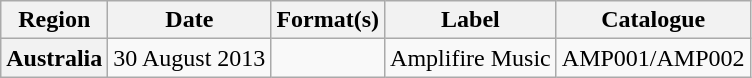<table class="wikitable plainrowheaders">
<tr>
<th scope="col">Region</th>
<th scope="col">Date</th>
<th scope="col">Format(s)</th>
<th scope="col">Label</th>
<th scope="col">Catalogue</th>
</tr>
<tr>
<th scope="row">Australia</th>
<td>30 August 2013</td>
<td></td>
<td>Amplifire Music</td>
<td>AMP001/AMP002</td>
</tr>
</table>
